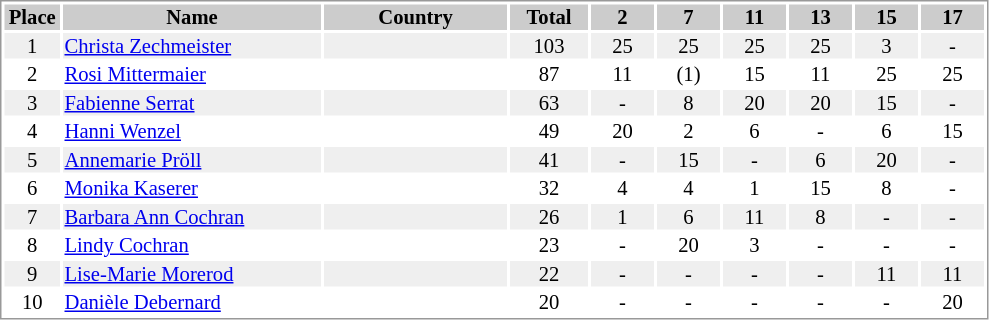<table border="0" style="border: 1px solid #999; background-color:#FFFFFF; text-align:center; font-size:86%; line-height:15px;">
<tr align="center" bgcolor="#CCCCCC">
<th width=35>Place</th>
<th width=170>Name</th>
<th width=120>Country</th>
<th width=50>Total</th>
<th width=40>2</th>
<th width=40>7</th>
<th width=40>11</th>
<th width=40>13</th>
<th width=40>15</th>
<th width=40>17</th>
</tr>
<tr bgcolor="#EFEFEF">
<td>1</td>
<td align="left"><a href='#'>Christa Zechmeister</a></td>
<td align="left"></td>
<td>103</td>
<td>25</td>
<td>25</td>
<td>25</td>
<td>25</td>
<td>3</td>
<td>-</td>
</tr>
<tr>
<td>2</td>
<td align="left"><a href='#'>Rosi Mittermaier</a></td>
<td align="left"></td>
<td>87</td>
<td>11</td>
<td>(1)</td>
<td>15</td>
<td>11</td>
<td>25</td>
<td>25</td>
</tr>
<tr bgcolor="#EFEFEF">
<td>3</td>
<td align="left"><a href='#'>Fabienne Serrat</a></td>
<td align="left"></td>
<td>63</td>
<td>-</td>
<td>8</td>
<td>20</td>
<td>20</td>
<td>15</td>
<td>-</td>
</tr>
<tr>
<td>4</td>
<td align="left"><a href='#'>Hanni Wenzel</a></td>
<td align="left"></td>
<td>49</td>
<td>20</td>
<td>2</td>
<td>6</td>
<td>-</td>
<td>6</td>
<td>15</td>
</tr>
<tr bgcolor="#EFEFEF">
<td>5</td>
<td align="left"><a href='#'>Annemarie Pröll</a></td>
<td align="left"></td>
<td>41</td>
<td>-</td>
<td>15</td>
<td>-</td>
<td>6</td>
<td>20</td>
<td>-</td>
</tr>
<tr>
<td>6</td>
<td align="left"><a href='#'>Monika Kaserer</a></td>
<td align="left"></td>
<td>32</td>
<td>4</td>
<td>4</td>
<td>1</td>
<td>15</td>
<td>8</td>
<td>-</td>
</tr>
<tr bgcolor="#EFEFEF">
<td>7</td>
<td align="left"><a href='#'>Barbara Ann Cochran</a></td>
<td align="left"></td>
<td>26</td>
<td>1</td>
<td>6</td>
<td>11</td>
<td>8</td>
<td>-</td>
<td>-</td>
</tr>
<tr>
<td>8</td>
<td align="left"><a href='#'>Lindy Cochran</a></td>
<td align="left"></td>
<td>23</td>
<td>-</td>
<td>20</td>
<td>3</td>
<td>-</td>
<td>-</td>
<td>-</td>
</tr>
<tr bgcolor="#EFEFEF">
<td>9</td>
<td align="left"><a href='#'>Lise-Marie Morerod</a></td>
<td align="left"></td>
<td>22</td>
<td>-</td>
<td>-</td>
<td>-</td>
<td>-</td>
<td>11</td>
<td>11</td>
</tr>
<tr>
<td>10</td>
<td align="left"><a href='#'>Danièle Debernard</a></td>
<td align="left"></td>
<td>20</td>
<td>-</td>
<td>-</td>
<td>-</td>
<td>-</td>
<td>-</td>
<td>20</td>
</tr>
</table>
